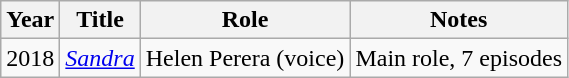<table class="wikitable sortable">
<tr>
<th>Year</th>
<th>Title</th>
<th>Role</th>
<th>Notes</th>
</tr>
<tr>
<td>2018</td>
<td><em><a href='#'>Sandra</a></em></td>
<td>Helen Perera (voice)</td>
<td>Main role, 7 episodes</td>
</tr>
</table>
